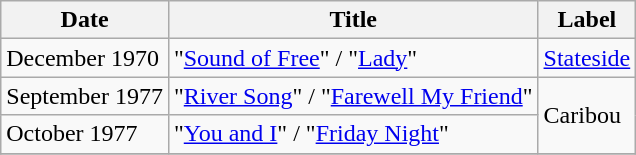<table class="wikitable">
<tr>
<th><strong>Date</strong></th>
<th><strong>Title</strong></th>
<th><strong>Label</strong></th>
</tr>
<tr>
<td>December 1970</td>
<td>"<a href='#'>Sound of Free</a>" / "<a href='#'>Lady</a>"</td>
<td><a href='#'>Stateside</a></td>
</tr>
<tr>
<td>September 1977</td>
<td>"<a href='#'>River Song</a>" / "<a href='#'>Farewell My Friend</a>"</td>
<td rowspan="2">Caribou</td>
</tr>
<tr>
<td>October 1977</td>
<td>"<a href='#'>You and I</a>" / "<a href='#'>Friday Night</a>"</td>
</tr>
<tr>
</tr>
</table>
